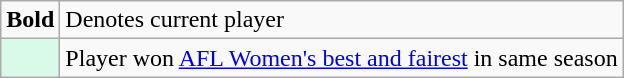<table class="wikitable">
<tr>
<td><strong>Bold</strong></td>
<td>Denotes current player</td>
</tr>
<tr>
<td style=background:#D9F9E9></td>
<td>Player won <a href='#'>AFL Women's best and fairest</a> in same season</td>
</tr>
</table>
